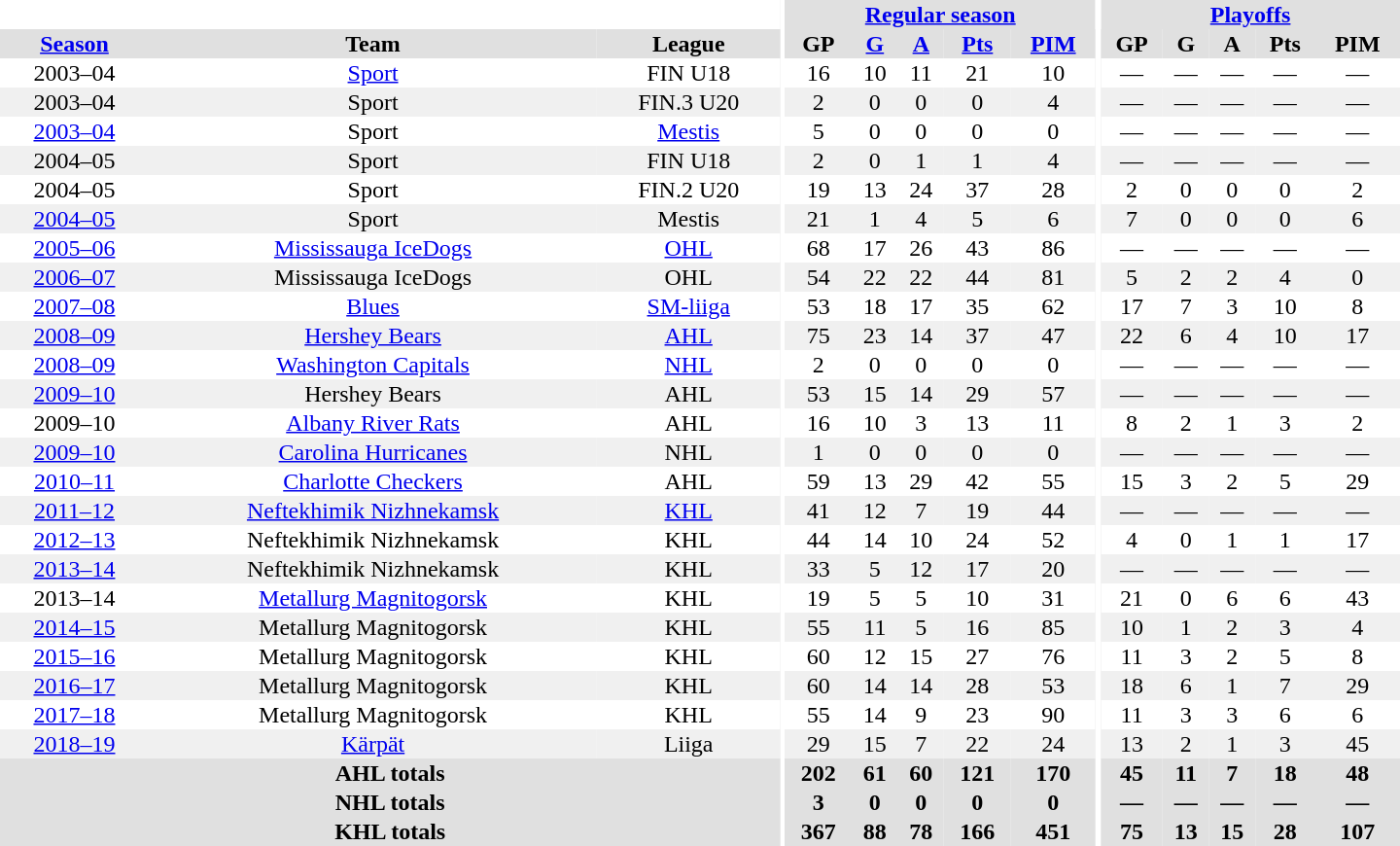<table border="0" cellpadding="1" cellspacing="0" style="text-align:center; width:60em">
<tr bgcolor="#e0e0e0">
<th colspan="3" bgcolor="#ffffff"></th>
<th rowspan="99" bgcolor="#ffffff"></th>
<th colspan="5"><a href='#'>Regular season</a></th>
<th rowspan="99" bgcolor="#ffffff"></th>
<th colspan="5"><a href='#'>Playoffs</a></th>
</tr>
<tr bgcolor="#e0e0e0">
<th><a href='#'>Season</a></th>
<th>Team</th>
<th>League</th>
<th>GP</th>
<th><a href='#'>G</a></th>
<th><a href='#'>A</a></th>
<th><a href='#'>Pts</a></th>
<th><a href='#'>PIM</a></th>
<th>GP</th>
<th>G</th>
<th>A</th>
<th>Pts</th>
<th>PIM</th>
</tr>
<tr>
<td>2003–04</td>
<td><a href='#'>Sport</a></td>
<td>FIN U18</td>
<td>16</td>
<td>10</td>
<td>11</td>
<td>21</td>
<td>10</td>
<td>—</td>
<td>—</td>
<td>—</td>
<td>—</td>
<td>—</td>
</tr>
<tr bgcolor="#f0f0f0">
<td>2003–04</td>
<td>Sport</td>
<td>FIN.3 U20</td>
<td>2</td>
<td>0</td>
<td>0</td>
<td>0</td>
<td>4</td>
<td>—</td>
<td>—</td>
<td>—</td>
<td>—</td>
<td>—</td>
</tr>
<tr>
<td><a href='#'>2003–04</a></td>
<td>Sport</td>
<td><a href='#'>Mestis</a></td>
<td>5</td>
<td>0</td>
<td>0</td>
<td>0</td>
<td>0</td>
<td>—</td>
<td>—</td>
<td>—</td>
<td>—</td>
<td>—</td>
</tr>
<tr bgcolor="#f0f0f0">
<td>2004–05</td>
<td>Sport</td>
<td>FIN U18</td>
<td>2</td>
<td>0</td>
<td>1</td>
<td>1</td>
<td>4</td>
<td>—</td>
<td>—</td>
<td>—</td>
<td>—</td>
<td>—</td>
</tr>
<tr>
<td>2004–05</td>
<td>Sport</td>
<td>FIN.2 U20</td>
<td>19</td>
<td>13</td>
<td>24</td>
<td>37</td>
<td>28</td>
<td>2</td>
<td>0</td>
<td>0</td>
<td>0</td>
<td>2</td>
</tr>
<tr bgcolor="#f0f0f0">
<td><a href='#'>2004–05</a></td>
<td>Sport</td>
<td>Mestis</td>
<td>21</td>
<td>1</td>
<td>4</td>
<td>5</td>
<td>6</td>
<td>7</td>
<td>0</td>
<td>0</td>
<td>0</td>
<td>6</td>
</tr>
<tr>
<td><a href='#'>2005–06</a></td>
<td><a href='#'>Mississauga IceDogs</a></td>
<td><a href='#'>OHL</a></td>
<td>68</td>
<td>17</td>
<td>26</td>
<td>43</td>
<td>86</td>
<td>—</td>
<td>—</td>
<td>—</td>
<td>—</td>
<td>—</td>
</tr>
<tr bgcolor="#f0f0f0">
<td><a href='#'>2006–07</a></td>
<td>Mississauga IceDogs</td>
<td>OHL</td>
<td>54</td>
<td>22</td>
<td>22</td>
<td>44</td>
<td>81</td>
<td>5</td>
<td>2</td>
<td>2</td>
<td>4</td>
<td>0</td>
</tr>
<tr>
<td><a href='#'>2007–08</a></td>
<td><a href='#'>Blues</a></td>
<td><a href='#'>SM-liiga</a></td>
<td>53</td>
<td>18</td>
<td>17</td>
<td>35</td>
<td>62</td>
<td>17</td>
<td>7</td>
<td>3</td>
<td>10</td>
<td>8</td>
</tr>
<tr bgcolor="#f0f0f0">
<td><a href='#'>2008–09</a></td>
<td><a href='#'>Hershey Bears</a></td>
<td><a href='#'>AHL</a></td>
<td>75</td>
<td>23</td>
<td>14</td>
<td>37</td>
<td>47</td>
<td>22</td>
<td>6</td>
<td>4</td>
<td>10</td>
<td>17</td>
</tr>
<tr>
<td><a href='#'>2008–09</a></td>
<td><a href='#'>Washington Capitals</a></td>
<td><a href='#'>NHL</a></td>
<td>2</td>
<td>0</td>
<td>0</td>
<td>0</td>
<td>0</td>
<td>—</td>
<td>—</td>
<td>—</td>
<td>—</td>
<td>—</td>
</tr>
<tr bgcolor="#f0f0f0">
<td><a href='#'>2009–10</a></td>
<td>Hershey Bears</td>
<td>AHL</td>
<td>53</td>
<td>15</td>
<td>14</td>
<td>29</td>
<td>57</td>
<td>—</td>
<td>—</td>
<td>—</td>
<td>—</td>
<td>—</td>
</tr>
<tr>
<td>2009–10</td>
<td><a href='#'>Albany River Rats</a></td>
<td>AHL</td>
<td>16</td>
<td>10</td>
<td>3</td>
<td>13</td>
<td>11</td>
<td>8</td>
<td>2</td>
<td>1</td>
<td>3</td>
<td>2</td>
</tr>
<tr bgcolor="#f0f0f0">
<td><a href='#'>2009–10</a></td>
<td><a href='#'>Carolina Hurricanes</a></td>
<td>NHL</td>
<td>1</td>
<td>0</td>
<td>0</td>
<td>0</td>
<td>0</td>
<td>—</td>
<td>—</td>
<td>—</td>
<td>—</td>
<td>—</td>
</tr>
<tr>
<td><a href='#'>2010–11</a></td>
<td><a href='#'>Charlotte Checkers</a></td>
<td>AHL</td>
<td>59</td>
<td>13</td>
<td>29</td>
<td>42</td>
<td>55</td>
<td>15</td>
<td>3</td>
<td>2</td>
<td>5</td>
<td>29</td>
</tr>
<tr bgcolor="#f0f0f0">
<td><a href='#'>2011–12</a></td>
<td><a href='#'>Neftekhimik Nizhnekamsk</a></td>
<td><a href='#'>KHL</a></td>
<td>41</td>
<td>12</td>
<td>7</td>
<td>19</td>
<td>44</td>
<td>—</td>
<td>—</td>
<td>—</td>
<td>—</td>
<td>—</td>
</tr>
<tr>
<td><a href='#'>2012–13</a></td>
<td>Neftekhimik Nizhnekamsk</td>
<td>KHL</td>
<td>44</td>
<td>14</td>
<td>10</td>
<td>24</td>
<td>52</td>
<td>4</td>
<td>0</td>
<td>1</td>
<td>1</td>
<td>17</td>
</tr>
<tr bgcolor="#f0f0f0">
<td><a href='#'>2013–14</a></td>
<td>Neftekhimik Nizhnekamsk</td>
<td>KHL</td>
<td>33</td>
<td>5</td>
<td>12</td>
<td>17</td>
<td>20</td>
<td>—</td>
<td>—</td>
<td>—</td>
<td>—</td>
<td>—</td>
</tr>
<tr>
<td>2013–14</td>
<td><a href='#'>Metallurg Magnitogorsk</a></td>
<td>KHL</td>
<td>19</td>
<td>5</td>
<td>5</td>
<td>10</td>
<td>31</td>
<td>21</td>
<td>0</td>
<td>6</td>
<td>6</td>
<td>43</td>
</tr>
<tr bgcolor="#f0f0f0">
<td><a href='#'>2014–15</a></td>
<td>Metallurg Magnitogorsk</td>
<td>KHL</td>
<td>55</td>
<td>11</td>
<td>5</td>
<td>16</td>
<td>85</td>
<td>10</td>
<td>1</td>
<td>2</td>
<td>3</td>
<td>4</td>
</tr>
<tr>
<td><a href='#'>2015–16</a></td>
<td>Metallurg Magnitogorsk</td>
<td>KHL</td>
<td>60</td>
<td>12</td>
<td>15</td>
<td>27</td>
<td>76</td>
<td>11</td>
<td>3</td>
<td>2</td>
<td>5</td>
<td>8</td>
</tr>
<tr bgcolor="#f0f0f0">
<td><a href='#'>2016–17</a></td>
<td>Metallurg Magnitogorsk</td>
<td>KHL</td>
<td>60</td>
<td>14</td>
<td>14</td>
<td>28</td>
<td>53</td>
<td>18</td>
<td>6</td>
<td>1</td>
<td>7</td>
<td>29</td>
</tr>
<tr>
<td><a href='#'>2017–18</a></td>
<td>Metallurg Magnitogorsk</td>
<td>KHL</td>
<td>55</td>
<td>14</td>
<td>9</td>
<td>23</td>
<td>90</td>
<td>11</td>
<td>3</td>
<td>3</td>
<td>6</td>
<td>6</td>
</tr>
<tr bgcolor="#f0f0f0">
<td><a href='#'>2018–19</a></td>
<td><a href='#'>Kärpät</a></td>
<td>Liiga</td>
<td>29</td>
<td>15</td>
<td>7</td>
<td>22</td>
<td>24</td>
<td>13</td>
<td>2</td>
<td>1</td>
<td>3</td>
<td>45</td>
</tr>
<tr bgcolor="#e0e0e0">
<th colspan="3">AHL totals</th>
<th>202</th>
<th>61</th>
<th>60</th>
<th>121</th>
<th>170</th>
<th>45</th>
<th>11</th>
<th>7</th>
<th>18</th>
<th>48</th>
</tr>
<tr bgcolor="#e0e0e0">
<th colspan="3">NHL totals</th>
<th>3</th>
<th>0</th>
<th>0</th>
<th>0</th>
<th>0</th>
<th>—</th>
<th>—</th>
<th>—</th>
<th>—</th>
<th>—</th>
</tr>
<tr bgcolor="#e0e0e0">
<th colspan="3">KHL totals</th>
<th>367</th>
<th>88</th>
<th>78</th>
<th>166</th>
<th>451</th>
<th>75</th>
<th>13</th>
<th>15</th>
<th>28</th>
<th>107</th>
</tr>
</table>
